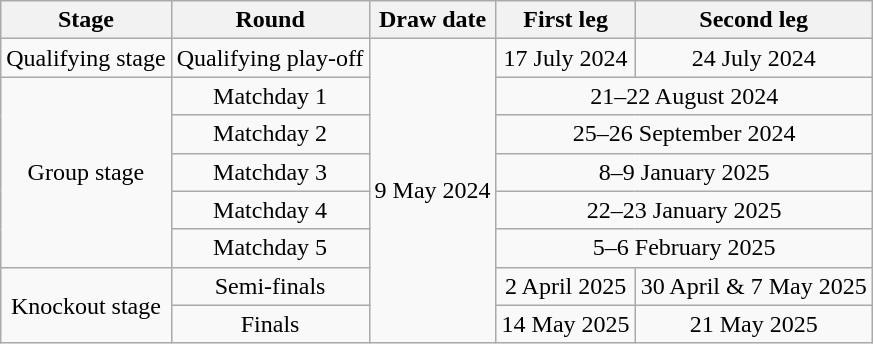<table class="wikitable" style="text-align:center">
<tr>
<th>Stage</th>
<th>Round</th>
<th>Draw date</th>
<th>First leg</th>
<th>Second leg</th>
</tr>
<tr>
<td>Qualifying stage</td>
<td>Qualifying play-off</td>
<td rowspan="8">9 May 2024</td>
<td>17 July 2024</td>
<td>24 July 2024</td>
</tr>
<tr>
<td rowspan=5>Group stage</td>
<td>Matchday 1</td>
<td colspan=2>21–22 August 2024</td>
</tr>
<tr>
<td>Matchday 2</td>
<td colspan=2>25–26 September 2024</td>
</tr>
<tr>
<td>Matchday 3</td>
<td colspan=2>8–9 January 2025</td>
</tr>
<tr>
<td>Matchday 4</td>
<td colspan=2>22–23 January 2025</td>
</tr>
<tr>
<td>Matchday 5</td>
<td colspan=2>5–6 February 2025</td>
</tr>
<tr>
<td rowspan=2>Knockout stage</td>
<td>Semi-finals</td>
<td>2 April 2025</td>
<td>30 April & 7 May 2025</td>
</tr>
<tr>
<td>Finals</td>
<td>14 May 2025</td>
<td>21 May 2025</td>
</tr>
</table>
